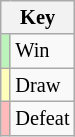<table class="wikitable" style="font-size: 85%">
<tr>
<th colspan="2">Key</th>
</tr>
<tr>
<td bgcolor=#BBF3BB></td>
<td>Win</td>
</tr>
<tr>
<td bgcolor=#FFFFBB></td>
<td>Draw</td>
</tr>
<tr>
<td bgcolor=#FFBBBB></td>
<td>Defeat</td>
</tr>
</table>
